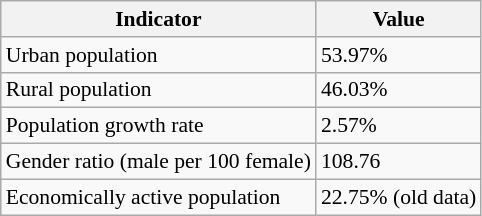<table class="wikitable floatleft" style="font-size:90%">
<tr>
<th>Indicator</th>
<th>Value</th>
</tr>
<tr>
<td>Urban population</td>
<td>53.97%</td>
</tr>
<tr>
<td>Rural population</td>
<td>46.03%</td>
</tr>
<tr>
<td>Population growth rate</td>
<td>2.57%</td>
</tr>
<tr>
<td>Gender ratio (male per 100 female)</td>
<td>108.76</td>
</tr>
<tr>
<td>Economically active population</td>
<td>22.75% (old data)</td>
</tr>
</table>
